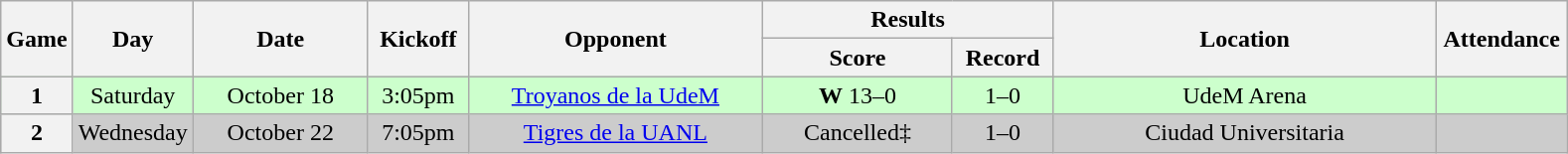<table class="wikitable">
<tr>
<th rowspan="2" width="40">Game</th>
<th rowspan="2" width="60">Day</th>
<th rowspan="2" width="110">Date</th>
<th rowspan="2" width="60">Kickoff</th>
<th rowspan="2" width="190">Opponent</th>
<th colspan="2" width="180">Results</th>
<th rowspan="2" width="250">Location</th>
<th rowspan="2" width="80">Attendance</th>
</tr>
<tr>
<th width="120">Score</th>
<th width="60">Record</th>
</tr>
<tr align="center" bgcolor="#CCFFCC">
<th>1</th>
<td>Saturday</td>
<td>October 18</td>
<td>3:05pm</td>
<td><a href='#'>Troyanos de la UdeM</a></td>
<td><strong>W</strong> 13–0</td>
<td>1–0</td>
<td>UdeM Arena</td>
<td></td>
</tr>
<tr align="center" bgcolor="#CCCCCC">
<th>2</th>
<td>Wednesday</td>
<td>October 22</td>
<td>7:05pm</td>
<td><a href='#'>Tigres de la UANL</a></td>
<td>Cancelled‡</td>
<td>1–0</td>
<td>Ciudad Universitaria</td>
<td></td>
</tr>
</table>
